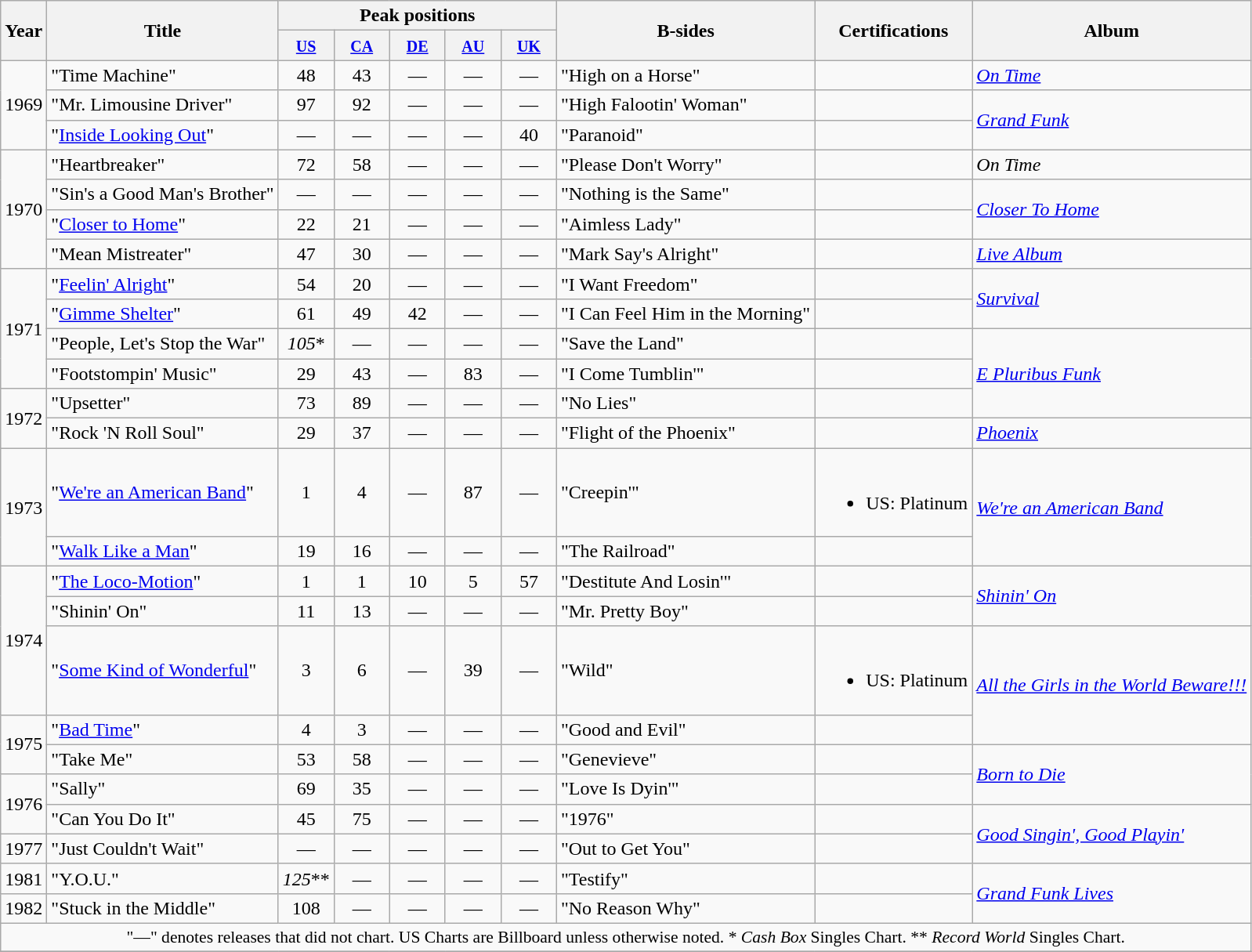<table class="wikitable">
<tr>
<th rowspan="2">Year</th>
<th rowspan="2">Title</th>
<th colspan="5">Peak positions</th>
<th rowspan="2">B-sides</th>
<th rowspan="2">Certifications</th>
<th rowspan="2">Album</th>
</tr>
<tr>
<th width="40"><small><a href='#'>US</a><br></small></th>
<th width="40"><small><a href='#'>CA</a><br></small></th>
<th width="40"><small><a href='#'>DE</a><br></small></th>
<th width="40"><small><a href='#'>AU</a></small></th>
<th width="40"><small><a href='#'>UK</a><br></small></th>
</tr>
<tr>
<td rowspan="3">1969</td>
<td>"Time Machine"</td>
<td align="center">48</td>
<td align="center">43</td>
<td align="center">—</td>
<td align="center">—</td>
<td align="center">—</td>
<td>"High on a Horse"</td>
<td></td>
<td><em><a href='#'>On Time</a></em></td>
</tr>
<tr>
<td>"Mr. Limousine Driver"</td>
<td align="center">97</td>
<td align="center">92</td>
<td align="center">—</td>
<td align="center">—</td>
<td align="center">—</td>
<td>"High Falootin' Woman"</td>
<td></td>
<td rowspan="2"><em><a href='#'>Grand Funk</a></em></td>
</tr>
<tr>
<td>"<a href='#'>Inside Looking Out</a>"</td>
<td align="center">—</td>
<td align="center">—</td>
<td align="center">—</td>
<td align="center">—</td>
<td align="center">40</td>
<td>"Paranoid"</td>
<td></td>
</tr>
<tr>
<td rowspan="4">1970</td>
<td>"Heartbreaker"</td>
<td align="center">72</td>
<td align="center">58</td>
<td align="center">—</td>
<td align="center">—</td>
<td align="center">—</td>
<td>"Please Don't Worry"</td>
<td></td>
<td><em>On Time</em></td>
</tr>
<tr>
<td>"Sin's a Good Man's Brother"</td>
<td align="center">—</td>
<td align="center">—</td>
<td align="center">—</td>
<td align="center">—</td>
<td align="center">—</td>
<td>"Nothing is the Same"</td>
<td></td>
<td rowspan="2"><em><a href='#'>Closer To Home</a></em></td>
</tr>
<tr>
<td>"<a href='#'>Closer to Home</a>"</td>
<td align="center">22</td>
<td align="center">21</td>
<td align="center">—</td>
<td align="center">—</td>
<td align="center">—</td>
<td>"Aimless Lady"</td>
<td></td>
</tr>
<tr>
<td>"Mean Mistreater"</td>
<td align="center">47</td>
<td align="center">30</td>
<td align="center">—</td>
<td align="center">—</td>
<td align="center">—</td>
<td>"Mark Say's Alright"</td>
<td></td>
<td><em><a href='#'>Live Album</a></em></td>
</tr>
<tr>
<td rowspan="4">1971</td>
<td>"<a href='#'>Feelin' Alright</a>"</td>
<td align="center">54</td>
<td align="center">20</td>
<td align="center">—</td>
<td align="center">—</td>
<td align="center">—</td>
<td>"I Want Freedom"</td>
<td></td>
<td rowspan="2"><em><a href='#'>Survival</a></em></td>
</tr>
<tr>
<td>"<a href='#'>Gimme Shelter</a>"</td>
<td align="center">61</td>
<td align="center">49</td>
<td align="center">42</td>
<td align="center">—</td>
<td align="center">—</td>
<td>"I Can Feel Him in the Morning"</td>
<td></td>
</tr>
<tr>
<td>"People, Let's Stop the War"</td>
<td align="center"><em>105</em>*</td>
<td align="center">—</td>
<td align="center">—</td>
<td align="center">—</td>
<td align="center">—</td>
<td>"Save the Land"</td>
<td></td>
<td rowspan="3"><em><a href='#'>E Pluribus Funk</a></em></td>
</tr>
<tr>
<td>"Footstompin' Music"</td>
<td align="center">29</td>
<td align="center">43</td>
<td align="center">—</td>
<td align="center">83</td>
<td align="center">—</td>
<td>"I Come Tumblin'"</td>
<td></td>
</tr>
<tr>
<td rowspan="2">1972</td>
<td>"Upsetter"</td>
<td align="center">73</td>
<td align="center">89</td>
<td align="center">—</td>
<td align="center">—</td>
<td align="center">—</td>
<td>"No Lies"</td>
<td></td>
</tr>
<tr>
<td>"Rock 'N Roll Soul"</td>
<td align="center">29</td>
<td align="center">37</td>
<td align="center">—</td>
<td align="center">—</td>
<td align="center">—</td>
<td>"Flight of the Phoenix"</td>
<td></td>
<td><em><a href='#'>Phoenix</a></em></td>
</tr>
<tr>
<td rowspan="2">1973</td>
<td>"<a href='#'>We're an American Band</a>"</td>
<td align="center">1</td>
<td align="center">4</td>
<td align="center">—</td>
<td align="center">87</td>
<td align="center">—</td>
<td>"Creepin'"</td>
<td><br><ul><li>US: Platinum</li></ul></td>
<td rowspan="2"><em><a href='#'>We're an American Band</a></em></td>
</tr>
<tr>
<td>"<a href='#'>Walk Like a Man</a>"</td>
<td align="center">19</td>
<td align="center">16</td>
<td align="center">—</td>
<td align="center">—</td>
<td align="center">—</td>
<td>"The Railroad"</td>
<td></td>
</tr>
<tr>
<td rowspan="3">1974</td>
<td>"<a href='#'>The Loco-Motion</a>"</td>
<td align="center">1</td>
<td align="center">1</td>
<td align="center">10</td>
<td align="center">5</td>
<td align="center">57</td>
<td>"Destitute And Losin'"</td>
<td></td>
<td rowspan="2"><em><a href='#'>Shinin' On</a></em></td>
</tr>
<tr>
<td>"Shinin' On"</td>
<td align="center">11</td>
<td align="center">13</td>
<td align="center">—</td>
<td align="center">—</td>
<td align="center">—</td>
<td>"Mr. Pretty Boy"</td>
<td></td>
</tr>
<tr>
<td>"<a href='#'>Some Kind of Wonderful</a>"</td>
<td align="center">3</td>
<td align="center">6</td>
<td align="center">—</td>
<td align="center">39</td>
<td align="center">—</td>
<td>"Wild"</td>
<td><br><ul><li>US: Platinum</li></ul></td>
<td rowspan="2"><em><a href='#'>All the Girls in the World Beware!!!</a></em></td>
</tr>
<tr>
<td rowspan="2">1975</td>
<td>"<a href='#'>Bad Time</a>"</td>
<td align="center">4</td>
<td align="center">3</td>
<td align="center">—</td>
<td align="center">—</td>
<td align="center">—</td>
<td>"Good and Evil"</td>
<td></td>
</tr>
<tr>
<td>"Take Me"</td>
<td align="center">53</td>
<td align="center">58</td>
<td align="center">—</td>
<td align="center">—</td>
<td align="center">—</td>
<td>"Genevieve"</td>
<td></td>
<td rowspan="2"><em><a href='#'>Born to Die</a></em></td>
</tr>
<tr>
<td rowspan="2">1976</td>
<td>"Sally"</td>
<td align="center">69</td>
<td align="center">35</td>
<td align="center">—</td>
<td align="center">—</td>
<td align="center">—</td>
<td>"Love Is Dyin'"</td>
<td></td>
</tr>
<tr>
<td>"Can You Do It"</td>
<td align="center">45</td>
<td align="center">75</td>
<td align="center">—</td>
<td align="center">—</td>
<td align="center">—</td>
<td>"1976"</td>
<td></td>
<td rowspan="2"><em><a href='#'>Good Singin', Good Playin'</a></em></td>
</tr>
<tr>
<td>1977</td>
<td>"Just Couldn't Wait"</td>
<td align="center">—</td>
<td align="center">—</td>
<td align="center">—</td>
<td align="center">—</td>
<td align="center">—</td>
<td>"Out to Get You"</td>
<td></td>
</tr>
<tr>
<td>1981</td>
<td>"Y.O.U."</td>
<td align="center"><em>125</em>**</td>
<td align="center">—</td>
<td align="center">—</td>
<td align="center">—</td>
<td align="center">—</td>
<td>"Testify"</td>
<td></td>
<td rowspan="2"><em><a href='#'>Grand Funk Lives</a></em></td>
</tr>
<tr>
<td>1982</td>
<td>"Stuck in the Middle"</td>
<td align="center">108</td>
<td align="center">—</td>
<td align="center">—</td>
<td align="center">—</td>
<td align="center">—</td>
<td>"No Reason Why"</td>
<td></td>
</tr>
<tr>
<td colspan="10" align="center" style="font-size:90%">"—" denotes releases that did not chart. US Charts are Billboard unless otherwise noted. * <em>Cash Box</em> Singles Chart. ** <em>Record World</em> Singles Chart.</td>
</tr>
<tr>
</tr>
</table>
